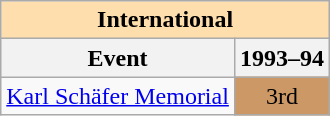<table class="wikitable" style="text-align:center">
<tr>
<th style="background-color: #ffdead; " colspan=2 align=center><strong>International</strong></th>
</tr>
<tr>
<th>Event</th>
<th>1993–94</th>
</tr>
<tr>
<td align=left><a href='#'>Karl Schäfer Memorial</a></td>
<td bgcolor=cc9966>3rd</td>
</tr>
</table>
